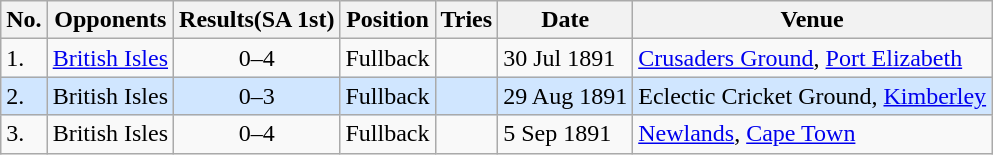<table class="wikitable">
<tr>
<th>No.</th>
<th>Opponents</th>
<th>Results(SA 1st)</th>
<th>Position</th>
<th>Tries</th>
<th>Date</th>
<th>Venue</th>
</tr>
<tr>
<td>1.</td>
<td> <a href='#'>British Isles</a></td>
<td align="center">0–4</td>
<td>Fullback</td>
<td></td>
<td>30 Jul 1891</td>
<td><a href='#'>Crusaders Ground</a>, <a href='#'>Port Elizabeth</a></td>
</tr>
<tr style="background: #D0E6FF;">
<td>2.</td>
<td> British Isles</td>
<td align="center">0–3</td>
<td>Fullback</td>
<td></td>
<td>29 Aug 1891</td>
<td>Eclectic Cricket Ground, <a href='#'>Kimberley</a></td>
</tr>
<tr>
<td>3.</td>
<td> British Isles</td>
<td align="center">0–4</td>
<td>Fullback</td>
<td></td>
<td>5 Sep 1891</td>
<td><a href='#'>Newlands</a>, <a href='#'>Cape Town</a></td>
</tr>
</table>
